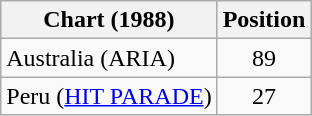<table class="wikitable sortable">
<tr>
<th>Chart (1988)</th>
<th>Position</th>
</tr>
<tr>
<td>Australia (ARIA)</td>
<td align="center">89</td>
</tr>
<tr>
<td>Peru (<a href='#'>HIT PARADE</a>)</td>
<td align="center">27</td>
</tr>
</table>
